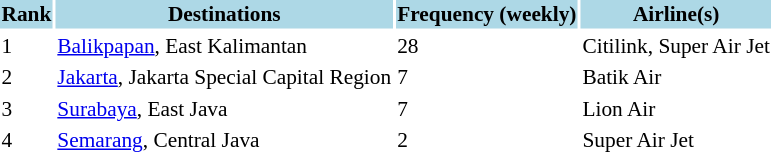<table class="sortable" style="font-size:89%; align=center;">
<tr style="background:lightblue;">
<th>Rank</th>
<th>Destinations</th>
<th>Frequency (weekly)</th>
<th>Airline(s)</th>
</tr>
<tr>
<td>1</td>
<td> <a href='#'>Balikpapan</a>, East Kalimantan</td>
<td>28</td>
<td>Citilink, Super Air Jet</td>
</tr>
<tr>
<td>2</td>
<td> <a href='#'>Jakarta</a>, Jakarta Special Capital Region</td>
<td>7</td>
<td>Batik Air</td>
</tr>
<tr>
<td>3</td>
<td> <a href='#'>Surabaya</a>, East Java</td>
<td>7</td>
<td>Lion Air</td>
</tr>
<tr>
<td>4</td>
<td> <a href='#'>Semarang</a>, Central Java</td>
<td>2</td>
<td>Super Air Jet</td>
</tr>
<tr>
</tr>
<tr>
</tr>
</table>
